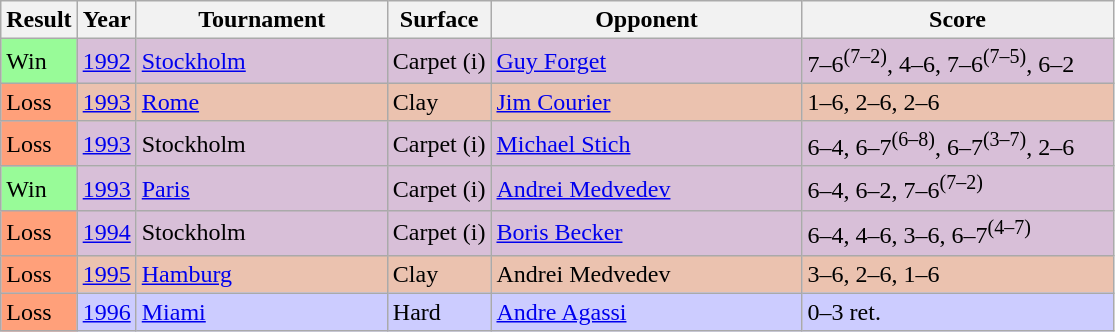<table class="sortable wikitable">
<tr>
<th style="width:40px">Result</th>
<th>Year</th>
<th style="width:160px">Tournament</th>
<th>Surface</th>
<th width=200>Opponent</th>
<th width=200>Score</th>
</tr>
<tr bgcolor=thistle>
<td style="background:#98fb98;">Win</td>
<td><a href='#'>1992</a></td>
<td><a href='#'>Stockholm</a></td>
<td>Carpet (i)</td>
<td> <a href='#'>Guy Forget</a></td>
<td>7–6<sup>(7–2)</sup>, 4–6, 7–6<sup>(7–5)</sup>, 6–2</td>
</tr>
<tr bgcolor=EBC2AF>
<td style="background:#ffa07a;">Loss</td>
<td><a href='#'>1993</a></td>
<td><a href='#'>Rome</a></td>
<td>Clay</td>
<td> <a href='#'>Jim Courier</a></td>
<td>1–6, 2–6, 2–6</td>
</tr>
<tr bgcolor=thistle>
<td style="background:#ffa07a;">Loss</td>
<td><a href='#'>1993</a></td>
<td>Stockholm</td>
<td>Carpet (i)</td>
<td> <a href='#'>Michael Stich</a></td>
<td>6–4, 6–7<sup>(6–8)</sup>, 6–7<sup>(3–7)</sup>, 2–6</td>
</tr>
<tr bgcolor=thistle>
<td style="background:#98fb98;">Win</td>
<td><a href='#'>1993</a></td>
<td><a href='#'>Paris</a></td>
<td>Carpet (i)</td>
<td> <a href='#'>Andrei Medvedev</a></td>
<td>6–4, 6–2, 7–6<sup>(7–2)</sup></td>
</tr>
<tr bgcolor=thistle>
<td style="background:#ffa07a;">Loss</td>
<td><a href='#'>1994</a></td>
<td>Stockholm</td>
<td>Carpet (i)</td>
<td> <a href='#'>Boris Becker</a></td>
<td>6–4, 4–6, 3–6, 6–7<sup>(4–7)</sup></td>
</tr>
<tr bgcolor=EBC2AF>
<td style="background:#ffa07a;">Loss</td>
<td><a href='#'>1995</a></td>
<td><a href='#'>Hamburg</a></td>
<td>Clay</td>
<td> Andrei Medvedev</td>
<td>3–6, 2–6, 1–6</td>
</tr>
<tr bgcolor=ccccff>
<td style="background:#ffa07a;">Loss</td>
<td><a href='#'>1996</a></td>
<td><a href='#'>Miami</a></td>
<td>Hard</td>
<td> <a href='#'>Andre Agassi</a></td>
<td>0–3 ret.</td>
</tr>
</table>
